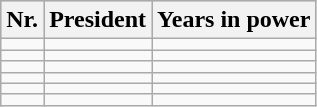<table class="wikitable">
<tr style="background:#ccc;">
<th>Nr.</th>
<th>President</th>
<th>Years in power</th>
</tr>
<tr>
<td></td>
<td></td>
<td></td>
</tr>
<tr>
<td></td>
<td></td>
<td></td>
</tr>
<tr>
<td></td>
<td></td>
<td></td>
</tr>
<tr>
<td></td>
<td></td>
<td></td>
</tr>
<tr>
<td></td>
<td></td>
<td></td>
</tr>
<tr>
<td></td>
<td></td>
<td></td>
</tr>
</table>
